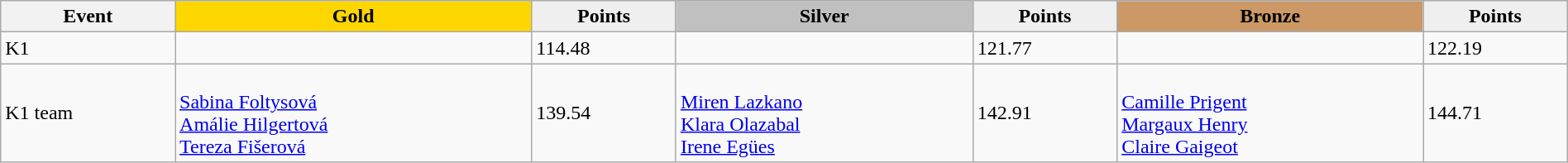<table class="wikitable" width=100%>
<tr>
<th>Event</th>
<td align=center bgcolor="gold"><strong>Gold</strong></td>
<td align=center bgcolor="EFEFEF"><strong>Points</strong></td>
<td align=center bgcolor="silver"><strong>Silver</strong></td>
<td align=center bgcolor="EFEFEF"><strong>Points</strong></td>
<td align=center bgcolor="CC9966"><strong>Bronze</strong></td>
<td align=center bgcolor="EFEFEF"><strong>Points</strong></td>
</tr>
<tr>
<td>K1</td>
<td></td>
<td>114.48</td>
<td></td>
<td>121.77</td>
<td></td>
<td>122.19</td>
</tr>
<tr>
<td>K1 team</td>
<td><br><a href='#'>Sabina Foltysová</a><br><a href='#'>Amálie Hilgertová</a><br><a href='#'>Tereza Fišerová</a></td>
<td>139.54</td>
<td><br><a href='#'>Miren Lazkano</a><br><a href='#'>Klara Olazabal</a><br><a href='#'>Irene Egües</a></td>
<td>142.91</td>
<td><br><a href='#'>Camille Prigent</a><br><a href='#'>Margaux Henry</a><br><a href='#'>Claire Gaigeot</a></td>
<td>144.71</td>
</tr>
</table>
